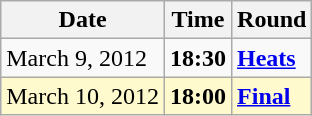<table class="wikitable">
<tr>
<th>Date</th>
<th>Time</th>
<th>Round</th>
</tr>
<tr>
<td>March 9, 2012</td>
<td><strong>18:30</strong></td>
<td><strong><a href='#'>Heats</a></strong></td>
</tr>
<tr style=background:lemonchiffon>
<td>March 10, 2012</td>
<td><strong>18:00</strong></td>
<td><strong><a href='#'>Final</a></strong></td>
</tr>
</table>
